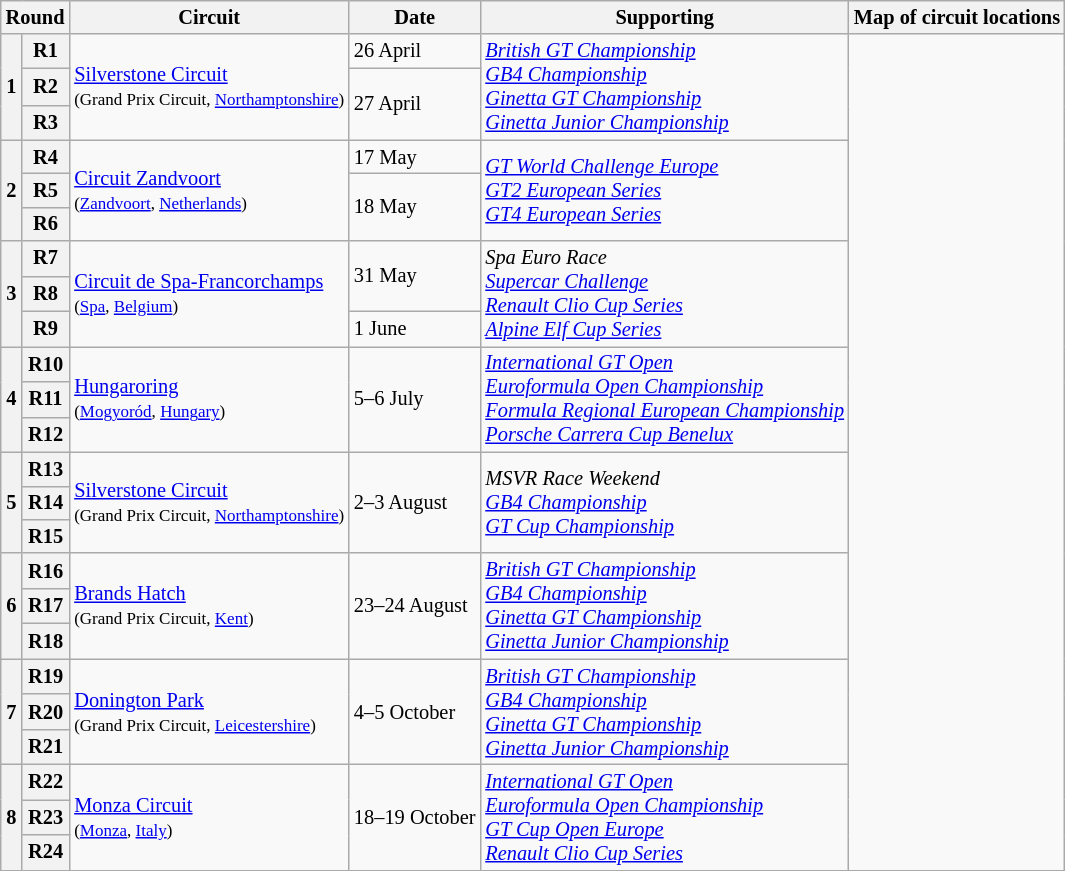<table class="wikitable" style="font-size: 85%">
<tr>
<th colspan=2>Round</th>
<th>Circuit</th>
<th>Date</th>
<th>Supporting</th>
<th>Map of circuit locations</th>
</tr>
<tr>
<th rowspan="3">1</th>
<th>R1</th>
<td rowspan="3"> <a href='#'>Silverstone Circuit</a><br><small>(Grand Prix Circuit, <a href='#'>Northamptonshire</a>)</small></td>
<td>26 April</td>
<td rowspan="3"><em><a href='#'>British GT Championship</a><br><a href='#'>GB4 Championship</a><br><a href='#'>Ginetta GT Championship</a><br><a href='#'>Ginetta Junior Championship</a></em></td>
<td rowspan="24"></td>
</tr>
<tr>
<th>R2</th>
<td rowspan="2">27 April</td>
</tr>
<tr>
<th>R3</th>
</tr>
<tr>
<th rowspan="3">2</th>
<th>R4</th>
<td rowspan="3"> <a href='#'>Circuit Zandvoort</a><br><small>(<a href='#'>Zandvoort</a>, <a href='#'>Netherlands</a>)</small></td>
<td>17 May</td>
<td rowspan="3"><em><a href='#'>GT World Challenge Europe</a><br><a href='#'>GT2 European Series</a><br><a href='#'>GT4 European Series</a></em></td>
</tr>
<tr>
<th>R5</th>
<td rowspan="2">18 May</td>
</tr>
<tr>
<th>R6</th>
</tr>
<tr>
<th rowspan="3">3</th>
<th>R7</th>
<td rowspan="3"> <a href='#'>Circuit de Spa-Francorchamps</a><br><small>(<a href='#'>Spa</a>, <a href='#'>Belgium</a>)</small></td>
<td rowspan="2">31 May</td>
<td rowspan="3"><em>Spa Euro Race<br><a href='#'>Supercar Challenge</a><br><a href='#'>Renault Clio Cup Series</a><br><a href='#'>Alpine Elf Cup Series</a></em></td>
</tr>
<tr>
<th>R8</th>
</tr>
<tr>
<th>R9</th>
<td>1 June</td>
</tr>
<tr>
<th rowspan="3">4</th>
<th>R10</th>
<td rowspan="3"> <a href='#'>Hungaroring</a><br><small>(<a href='#'>Mogyoród</a>, <a href='#'>Hungary</a>)</small></td>
<td rowspan="3">5–6 July</td>
<td rowspan="3"><em><a href='#'>International GT Open</a><br><a href='#'>Euroformula Open Championship</a><br><a href='#'>Formula Regional European Championship</a><br><a href='#'>Porsche Carrera Cup Benelux</a></em></td>
</tr>
<tr>
<th>R11</th>
</tr>
<tr>
<th>R12</th>
</tr>
<tr>
<th rowspan="3">5</th>
<th>R13</th>
<td rowspan="3"> <a href='#'>Silverstone Circuit</a><br><small>(Grand Prix Circuit, <a href='#'>Northamptonshire</a>)</small></td>
<td rowspan="3">2–3 August</td>
<td rowspan="3"><em>MSVR Race Weekend<br><a href='#'>GB4 Championship</a><br><a href='#'>GT Cup Championship</a></em></td>
</tr>
<tr>
<th>R14</th>
</tr>
<tr>
<th>R15</th>
</tr>
<tr>
<th rowspan="3">6</th>
<th>R16</th>
<td rowspan="3"> <a href='#'>Brands Hatch</a><br><small>(Grand Prix Circuit, <a href='#'>Kent</a>)</small></td>
<td rowspan="3">23–24 August</td>
<td rowspan="3"><em><a href='#'>British GT Championship</a><br><a href='#'>GB4 Championship</a><br><a href='#'>Ginetta GT Championship</a><br><a href='#'>Ginetta Junior Championship</a></em></td>
</tr>
<tr>
<th>R17</th>
</tr>
<tr>
<th>R18</th>
</tr>
<tr>
<th rowspan="3">7</th>
<th>R19</th>
<td rowspan="3"> <a href='#'>Donington Park</a><br><small>(Grand Prix Circuit, <a href='#'>Leicestershire</a>)</small></td>
<td rowspan="3">4–5 October</td>
<td rowspan="3"><em><a href='#'>British GT Championship</a><br><a href='#'>GB4 Championship</a><br><a href='#'>Ginetta GT Championship</a><br><a href='#'>Ginetta Junior Championship</a></em></td>
</tr>
<tr>
<th>R20</th>
</tr>
<tr>
<th>R21</th>
</tr>
<tr>
<th rowspan="3">8</th>
<th>R22</th>
<td rowspan="3"> <a href='#'>Monza Circuit</a><br><small>(<a href='#'>Monza</a>, <a href='#'>Italy</a>)</small></td>
<td rowspan="3">18–19 October</td>
<td rowspan="3"><em><a href='#'>International GT Open</a><br><a href='#'>Euroformula Open Championship</a><br><a href='#'>GT Cup Open Europe</a><br><a href='#'>Renault Clio Cup Series</a></em></td>
</tr>
<tr>
<th>R23</th>
</tr>
<tr>
<th>R24</th>
</tr>
</table>
